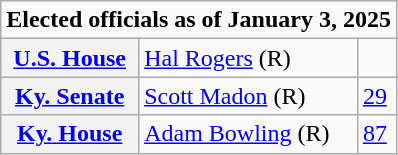<table class=wikitable>
<tr>
<td colspan="3"><strong>Elected officials as of January 3, 2025</strong></td>
</tr>
<tr>
<th scope=row><a href='#'>U.S. House</a></th>
<td><a href='#'>Hal Rogers</a> (R)</td>
<td></td>
</tr>
<tr>
<th scope=row><a href='#'>Ky. Senate</a></th>
<td><a href='#'>Scott Madon</a> (R)</td>
<td><a href='#'>29</a></td>
</tr>
<tr>
<th scope=row><a href='#'>Ky. House</a></th>
<td><a href='#'>Adam Bowling</a> (R)</td>
<td><a href='#'>87</a></td>
</tr>
</table>
